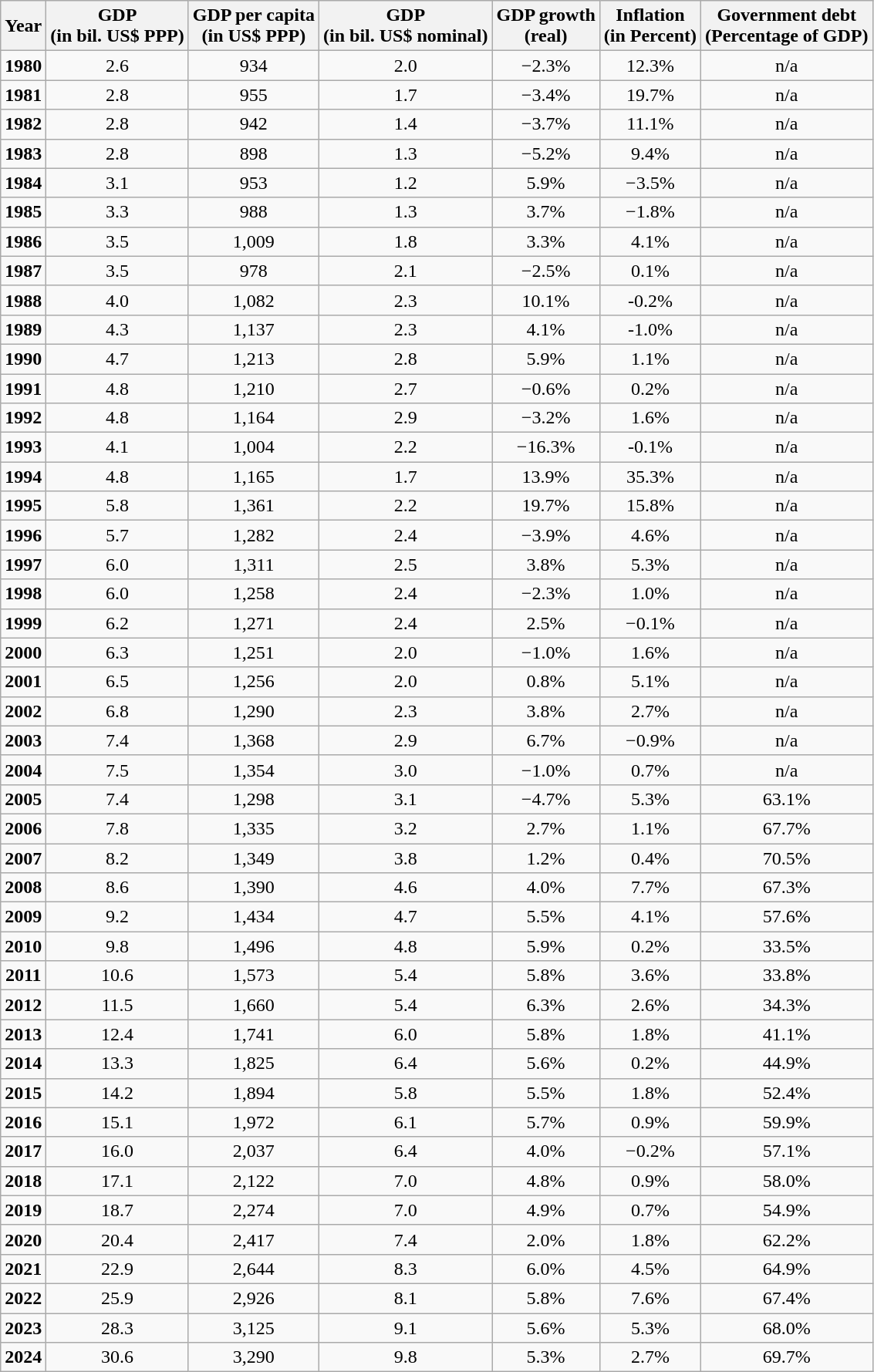<table class="wikitable" style="text-align:center; vertical-align:middle;">
<tr style="font-weight:bold;">
<th>Year</th>
<th>GDP<br>(in bil. US$ PPP)</th>
<th>GDP per capita<br>(in US$ PPP)</th>
<th>GDP<br>(in bil. US$ nominal)</th>
<th>GDP growth<br>(real)</th>
<th>Inflation<br>(in Percent)</th>
<th>Government debt<br>(Percentage of GDP)</th>
</tr>
<tr>
<td><strong>1980</strong></td>
<td>2.6</td>
<td>934</td>
<td>2.0</td>
<td>−2.3%</td>
<td>12.3%</td>
<td>n/a</td>
</tr>
<tr>
<td><strong>1981</strong></td>
<td>2.8</td>
<td>955</td>
<td>1.7</td>
<td>−3.4%</td>
<td>19.7%</td>
<td>n/a</td>
</tr>
<tr>
<td><strong>1982</strong></td>
<td>2.8</td>
<td>942</td>
<td>1.4</td>
<td>−3.7%</td>
<td>11.1%</td>
<td>n/a</td>
</tr>
<tr>
<td><strong>1983</strong></td>
<td>2.8</td>
<td>898</td>
<td>1.3</td>
<td>−5.2%</td>
<td>9.4%</td>
<td>n/a</td>
</tr>
<tr>
<td><strong>1984</strong></td>
<td>3.1</td>
<td>953</td>
<td>1.2</td>
<td>5.9%</td>
<td>−3.5%</td>
<td>n/a</td>
</tr>
<tr>
<td><strong>1985</strong></td>
<td>3.3</td>
<td>988</td>
<td>1.3</td>
<td>3.7%</td>
<td>−1.8%</td>
<td>n/a</td>
</tr>
<tr>
<td><strong>1986</strong></td>
<td>3.5</td>
<td>1,009</td>
<td>1.8</td>
<td>3.3%</td>
<td>4.1%</td>
<td>n/a</td>
</tr>
<tr>
<td><strong>1987</strong></td>
<td>3.5</td>
<td>978</td>
<td>2.1</td>
<td>−2.5%</td>
<td>0.1%</td>
<td>n/a</td>
</tr>
<tr>
<td><strong>1988</strong></td>
<td>4.0</td>
<td>1,082</td>
<td>2.3</td>
<td>10.1%</td>
<td>-0.2%</td>
<td>n/a</td>
</tr>
<tr>
<td><strong>1989</strong></td>
<td>4.3</td>
<td>1,137</td>
<td>2.3</td>
<td>4.1%</td>
<td>-1.0%</td>
<td>n/a</td>
</tr>
<tr>
<td><strong>1990</strong></td>
<td>4.7</td>
<td>1,213</td>
<td>2.8</td>
<td>5.9%</td>
<td>1.1%</td>
<td>n/a</td>
</tr>
<tr>
<td><strong>1991</strong></td>
<td>4.8</td>
<td>1,210</td>
<td>2.7</td>
<td>−0.6%</td>
<td>0.2%</td>
<td>n/a</td>
</tr>
<tr>
<td><strong>1992</strong></td>
<td>4.8</td>
<td>1,164</td>
<td>2.9</td>
<td>−3.2%</td>
<td>1.6%</td>
<td>n/a</td>
</tr>
<tr>
<td><strong>1993</strong></td>
<td>4.1</td>
<td>1,004</td>
<td>2.2</td>
<td>−16.3%</td>
<td>-0.1%</td>
<td>n/a</td>
</tr>
<tr>
<td><strong>1994</strong></td>
<td>4.8</td>
<td>1,165</td>
<td>1.7</td>
<td>13.9%</td>
<td>35.3%</td>
<td>n/a</td>
</tr>
<tr>
<td><strong>1995</strong></td>
<td>5.8</td>
<td>1,361</td>
<td>2.2</td>
<td>19.7%</td>
<td>15.8%</td>
<td>n/a</td>
</tr>
<tr>
<td><strong>1996</strong></td>
<td>5.7</td>
<td>1,282</td>
<td>2.4</td>
<td>−3.9%</td>
<td>4.6%</td>
<td>n/a</td>
</tr>
<tr>
<td><strong>1997</strong></td>
<td>6.0</td>
<td>1,311</td>
<td>2.5</td>
<td>3.8%</td>
<td>5.3%</td>
<td>n/a</td>
</tr>
<tr>
<td><strong>1998</strong></td>
<td>6.0</td>
<td>1,258</td>
<td>2.4</td>
<td>−2.3%</td>
<td>1.0%</td>
<td>n/a</td>
</tr>
<tr>
<td><strong>1999</strong></td>
<td>6.2</td>
<td>1,271</td>
<td>2.4</td>
<td>2.5%</td>
<td>−0.1%</td>
<td>n/a</td>
</tr>
<tr>
<td><strong>2000</strong></td>
<td>6.3</td>
<td>1,251</td>
<td>2.0</td>
<td>−1.0%</td>
<td>1.6%</td>
<td>n/a</td>
</tr>
<tr>
<td><strong>2001</strong></td>
<td>6.5</td>
<td>1,256</td>
<td>2.0</td>
<td>0.8%</td>
<td>5.1%</td>
<td>n/a</td>
</tr>
<tr>
<td><strong>2002</strong></td>
<td>6.8</td>
<td>1,290</td>
<td>2.3</td>
<td>3.8%</td>
<td>2.7%</td>
<td>n/a</td>
</tr>
<tr>
<td><strong>2003</strong></td>
<td>7.4</td>
<td>1,368</td>
<td>2.9</td>
<td>6.7%</td>
<td>−0.9%</td>
<td>n/a</td>
</tr>
<tr>
<td><strong>2004</strong></td>
<td>7.5</td>
<td>1,354</td>
<td>3.0</td>
<td>−1.0%</td>
<td>0.7%</td>
<td>n/a</td>
</tr>
<tr>
<td><strong>2005</strong></td>
<td>7.4</td>
<td>1,298</td>
<td>3.1</td>
<td>−4.7%</td>
<td>5.3%</td>
<td>63.1%</td>
</tr>
<tr>
<td><strong>2006</strong></td>
<td>7.8</td>
<td>1,335</td>
<td>3.2</td>
<td>2.7%</td>
<td>1.1%</td>
<td>67.7%</td>
</tr>
<tr>
<td><strong>2007</strong></td>
<td>8.2</td>
<td>1,349</td>
<td>3.8</td>
<td>1.2%</td>
<td>0.4%</td>
<td>70.5%</td>
</tr>
<tr>
<td><strong>2008</strong></td>
<td>8.6</td>
<td>1,390</td>
<td>4.6</td>
<td>4.0%</td>
<td>7.7%</td>
<td>67.3%</td>
</tr>
<tr>
<td><strong>2009</strong></td>
<td>9.2</td>
<td>1,434</td>
<td>4.7</td>
<td>5.5%</td>
<td>4.1%</td>
<td>57.6%</td>
</tr>
<tr>
<td><strong>2010</strong></td>
<td>9.8</td>
<td>1,496</td>
<td>4.8</td>
<td>5.9%</td>
<td>0.2%</td>
<td>33.5%</td>
</tr>
<tr>
<td><strong>2011</strong></td>
<td>10.6</td>
<td>1,573</td>
<td>5.4</td>
<td>5.8%</td>
<td>3.6%</td>
<td>33.8%</td>
</tr>
<tr>
<td><strong>2012</strong></td>
<td>11.5</td>
<td>1,660</td>
<td>5.4</td>
<td>6.3%</td>
<td>2.6%</td>
<td>34.3%</td>
</tr>
<tr>
<td><strong>2013</strong></td>
<td>12.4</td>
<td>1,741</td>
<td>6.0</td>
<td>5.8%</td>
<td>1.8%</td>
<td>41.1%</td>
</tr>
<tr>
<td><strong>2014</strong></td>
<td>13.3</td>
<td>1,825</td>
<td>6.4</td>
<td>5.6%</td>
<td>0.2%</td>
<td>44.9%</td>
</tr>
<tr>
<td><strong>2015</strong></td>
<td>14.2</td>
<td>1,894</td>
<td>5.8</td>
<td>5.5%</td>
<td>1.8%</td>
<td>52.4%</td>
</tr>
<tr>
<td><strong>2016</strong></td>
<td>15.1</td>
<td>1,972</td>
<td>6.1</td>
<td>5.7%</td>
<td>0.9%</td>
<td>59.9%</td>
</tr>
<tr>
<td><strong>2017</strong></td>
<td>16.0</td>
<td>2,037</td>
<td>6.4</td>
<td>4.0%</td>
<td>−0.2%</td>
<td>57.1%</td>
</tr>
<tr>
<td><strong>2018</strong></td>
<td>17.1</td>
<td>2,122</td>
<td>7.0</td>
<td>4.8%</td>
<td>0.9%</td>
<td>58.0%</td>
</tr>
<tr>
<td><strong>2019</strong></td>
<td>18.7</td>
<td>2,274</td>
<td>7.0</td>
<td>4.9%</td>
<td>0.7%</td>
<td>54.9%</td>
</tr>
<tr>
<td><strong>2020</strong></td>
<td>20.4</td>
<td>2,417</td>
<td>7.4</td>
<td>2.0%</td>
<td>1.8%</td>
<td>62.2%</td>
</tr>
<tr>
<td><strong>2021</strong></td>
<td>22.9</td>
<td>2,644</td>
<td>8.3</td>
<td>6.0%</td>
<td>4.5%</td>
<td>64.9%</td>
</tr>
<tr>
<td><strong>2022</strong></td>
<td>25.9</td>
<td>2,926</td>
<td>8.1</td>
<td>5.8%</td>
<td>7.6%</td>
<td>67.4%</td>
</tr>
<tr>
<td><strong>2023</strong></td>
<td>28.3</td>
<td>3,125</td>
<td>9.1</td>
<td>5.6%</td>
<td>5.3%</td>
<td>68.0%</td>
</tr>
<tr>
<td><strong>2024</strong></td>
<td>30.6</td>
<td>3,290</td>
<td>9.8</td>
<td>5.3%</td>
<td>2.7%</td>
<td>69.7%</td>
</tr>
</table>
